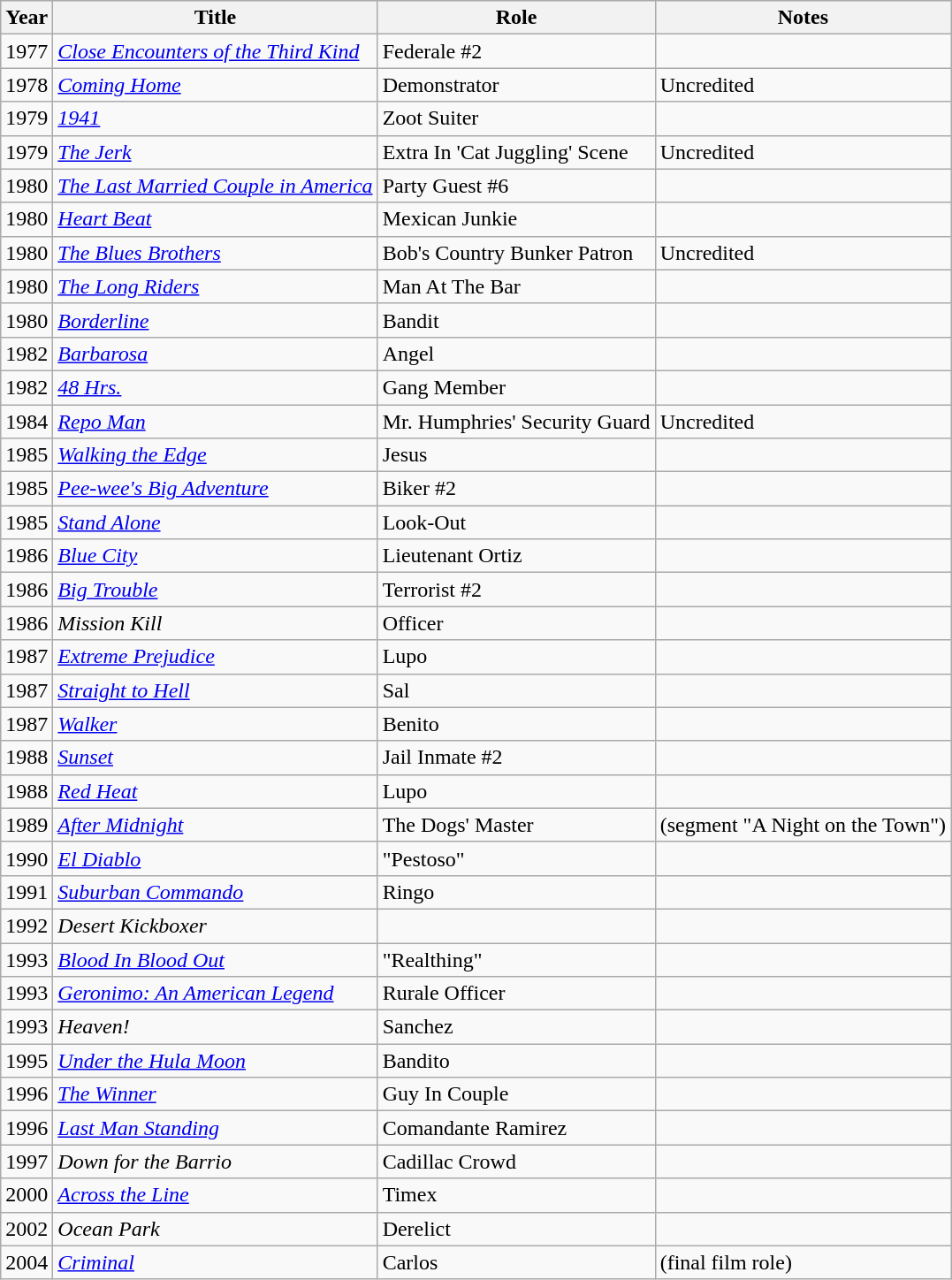<table class="wikitable">
<tr>
<th>Year</th>
<th>Title</th>
<th>Role</th>
<th>Notes</th>
</tr>
<tr>
<td>1977</td>
<td><em><a href='#'>Close Encounters of the Third Kind</a></em></td>
<td>Federale #2</td>
<td></td>
</tr>
<tr>
<td>1978</td>
<td><em><a href='#'>Coming Home</a></em></td>
<td>Demonstrator</td>
<td>Uncredited</td>
</tr>
<tr>
<td>1979</td>
<td><em><a href='#'>1941</a></em></td>
<td>Zoot Suiter</td>
<td></td>
</tr>
<tr>
<td>1979</td>
<td><em><a href='#'>The Jerk</a></em></td>
<td>Extra In 'Cat Juggling' Scene</td>
<td>Uncredited</td>
</tr>
<tr>
<td>1980</td>
<td><em><a href='#'>The Last Married Couple in America</a></em></td>
<td>Party Guest #6</td>
<td></td>
</tr>
<tr>
<td>1980</td>
<td><em><a href='#'>Heart Beat</a></em></td>
<td>Mexican Junkie</td>
<td></td>
</tr>
<tr>
<td>1980</td>
<td><em><a href='#'>The Blues Brothers</a></em></td>
<td>Bob's Country Bunker Patron</td>
<td>Uncredited</td>
</tr>
<tr>
<td>1980</td>
<td><em><a href='#'>The Long Riders</a></em></td>
<td>Man At The Bar</td>
<td></td>
</tr>
<tr>
<td>1980</td>
<td><em><a href='#'>Borderline</a></em></td>
<td>Bandit</td>
<td></td>
</tr>
<tr>
<td>1982</td>
<td><em><a href='#'>Barbarosa</a></em></td>
<td>Angel</td>
<td></td>
</tr>
<tr>
<td>1982</td>
<td><em><a href='#'>48 Hrs.</a></em></td>
<td>Gang Member</td>
<td></td>
</tr>
<tr>
<td>1984</td>
<td><em><a href='#'>Repo Man</a></em></td>
<td>Mr. Humphries' Security Guard</td>
<td>Uncredited</td>
</tr>
<tr>
<td>1985</td>
<td><em><a href='#'>Walking the Edge</a></em></td>
<td>Jesus</td>
<td></td>
</tr>
<tr>
<td>1985</td>
<td><em><a href='#'>Pee-wee's Big Adventure</a></em></td>
<td>Biker #2</td>
<td></td>
</tr>
<tr>
<td>1985</td>
<td><em><a href='#'>Stand Alone</a></em></td>
<td>Look-Out</td>
<td></td>
</tr>
<tr>
<td>1986</td>
<td><em><a href='#'>Blue City</a></em></td>
<td>Lieutenant Ortiz</td>
<td></td>
</tr>
<tr>
<td>1986</td>
<td><em><a href='#'>Big Trouble</a></em></td>
<td>Terrorist #2</td>
<td></td>
</tr>
<tr>
<td>1986</td>
<td><em>Mission Kill</em></td>
<td>Officer</td>
<td></td>
</tr>
<tr>
<td>1987</td>
<td><em><a href='#'>Extreme Prejudice</a></em></td>
<td>Lupo</td>
<td></td>
</tr>
<tr>
<td>1987</td>
<td><em><a href='#'>Straight to Hell</a></em></td>
<td>Sal</td>
<td></td>
</tr>
<tr>
<td>1987</td>
<td><em><a href='#'>Walker</a></em></td>
<td>Benito</td>
<td></td>
</tr>
<tr>
<td>1988</td>
<td><em><a href='#'>Sunset</a></em></td>
<td>Jail Inmate #2</td>
<td></td>
</tr>
<tr>
<td>1988</td>
<td><em><a href='#'>Red Heat</a></em></td>
<td>Lupo</td>
<td></td>
</tr>
<tr>
<td>1989</td>
<td><em><a href='#'>After Midnight</a></em></td>
<td>The Dogs' Master</td>
<td>(segment "A Night on the Town")</td>
</tr>
<tr>
<td>1990</td>
<td><em><a href='#'>El Diablo</a></em></td>
<td>"Pestoso"</td>
<td></td>
</tr>
<tr>
<td>1991</td>
<td><em><a href='#'>Suburban Commando</a></em></td>
<td>Ringo</td>
<td></td>
</tr>
<tr>
<td>1992</td>
<td><em>Desert Kickboxer</em></td>
<td></td>
<td></td>
</tr>
<tr>
<td>1993</td>
<td><em><a href='#'>Blood In Blood Out</a></em></td>
<td>"Realthing"</td>
<td></td>
</tr>
<tr>
<td>1993</td>
<td><em><a href='#'>Geronimo: An American Legend</a></em></td>
<td>Rurale Officer</td>
<td></td>
</tr>
<tr>
<td>1993</td>
<td><em>Heaven!</em></td>
<td>Sanchez</td>
<td></td>
</tr>
<tr>
<td>1995</td>
<td><em><a href='#'>Under the Hula Moon</a></em></td>
<td>Bandito</td>
<td></td>
</tr>
<tr>
<td>1996</td>
<td><em><a href='#'>The Winner</a></em></td>
<td>Guy In Couple</td>
<td></td>
</tr>
<tr>
<td>1996</td>
<td><em><a href='#'>Last Man Standing</a></em></td>
<td>Comandante Ramirez</td>
<td></td>
</tr>
<tr>
<td>1997</td>
<td><em>Down for the Barrio</em></td>
<td>Cadillac Crowd</td>
<td></td>
</tr>
<tr>
<td>2000</td>
<td><em><a href='#'>Across the Line</a></em></td>
<td>Timex</td>
<td></td>
</tr>
<tr>
<td>2002</td>
<td><em>Ocean Park</em></td>
<td>Derelict</td>
<td></td>
</tr>
<tr>
<td>2004</td>
<td><em><a href='#'>Criminal</a></em></td>
<td>Carlos</td>
<td>(final film role)</td>
</tr>
</table>
